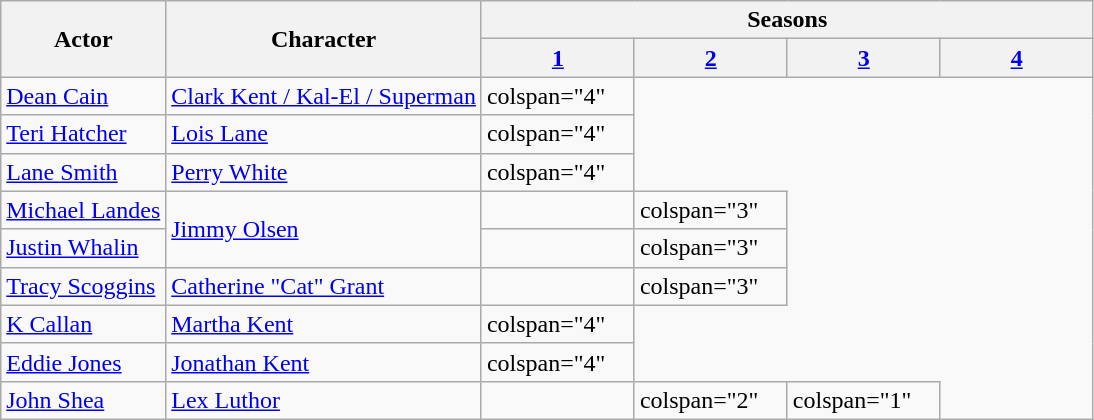<table class="wikitable">
<tr>
<th rowspan="2">Actor</th>
<th rowspan="2">Character</th>
<th colspan="4">Seasons</th>
</tr>
<tr>
<th style="width:14%;"><a href='#'>1</a></th>
<th style="width:14%;"><a href='#'>2</a></th>
<th style="width:14%;"><a href='#'>3</a></th>
<th style="width:14%;"><a href='#'>4</a></th>
</tr>
<tr>
<td><a href='#'>Dean Cain</a></td>
<td><a href='#'>Clark Kent / Kal-El / Superman</a></td>
<td>colspan="4" </td>
</tr>
<tr>
<td><a href='#'>Teri Hatcher</a></td>
<td><a href='#'>Lois Lane</a></td>
<td>colspan="4" </td>
</tr>
<tr>
<td><a href='#'>Lane Smith</a></td>
<td><a href='#'>Perry White</a></td>
<td>colspan="4" </td>
</tr>
<tr>
<td><a href='#'>Michael Landes</a></td>
<td rowspan="2"><a href='#'>Jimmy Olsen</a></td>
<td></td>
<td>colspan="3" </td>
</tr>
<tr>
<td><a href='#'>Justin Whalin</a></td>
<td></td>
<td>colspan="3" </td>
</tr>
<tr>
<td><a href='#'>Tracy Scoggins</a></td>
<td><a href='#'>Catherine "Cat" Grant</a></td>
<td></td>
<td>colspan="3" </td>
</tr>
<tr>
<td><a href='#'>K Callan</a></td>
<td><a href='#'>Martha Kent</a></td>
<td>colspan="4" </td>
</tr>
<tr>
<td><a href='#'>Eddie Jones</a></td>
<td><a href='#'>Jonathan Kent</a></td>
<td>colspan="4" </td>
</tr>
<tr>
<td><a href='#'>John Shea</a></td>
<td><a href='#'>Lex Luthor</a></td>
<td></td>
<td>colspan="2" </td>
<td>colspan="1" </td>
</tr>
</table>
